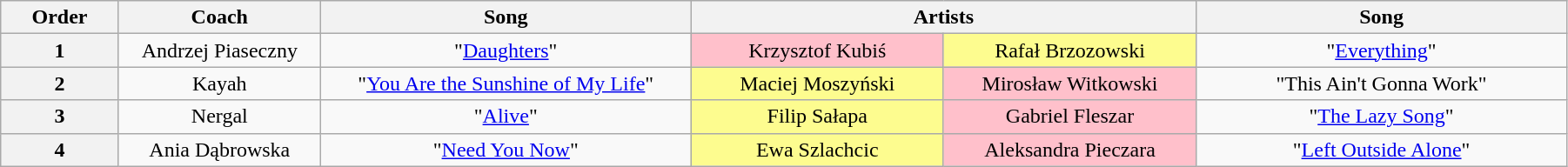<table class="wikitable" style="text-align: center; width:95%;">
<tr>
<th style="width:07%;">Order</th>
<th style="width:12%;">Coach</th>
<th style="width:22%;">Song</th>
<th colspan="2" style="width:32%;">Artists</th>
<th style="width:22%;">Song</th>
</tr>
<tr>
<th>1</th>
<td>Andrzej Piaseczny</td>
<td>"<a href='#'>Daughters</a>"</td>
<td style="width:15%; background:pink;">Krzysztof Kubiś</td>
<td style="width:15%; background:#fdfc8f;">Rafał Brzozowski</td>
<td>"<a href='#'>Everything</a>"</td>
</tr>
<tr>
<th>2</th>
<td>Kayah</td>
<td>"<a href='#'>You Are the Sunshine of My Life</a>"</td>
<td style="width:15%; background:#fdfc8f;">Maciej Moszyński</td>
<td style="width:15%; background:pink;">Mirosław Witkowski</td>
<td>"This Ain't Gonna Work"</td>
</tr>
<tr>
<th>3</th>
<td>Nergal</td>
<td>"<a href='#'>Alive</a>"</td>
<td style="background:#fdfc8f;">Filip Sałapa</td>
<td style="background:pink;">Gabriel Fleszar</td>
<td>"<a href='#'>The Lazy Song</a>"</td>
</tr>
<tr>
<th>4</th>
<td>Ania Dąbrowska</td>
<td>"<a href='#'>Need You Now</a>"</td>
<td style="background:#fdfc8f;">Ewa Szlachcic</td>
<td style="background:pink;">Aleksandra Pieczara</td>
<td>"<a href='#'>Left Outside Alone</a>"</td>
</tr>
</table>
